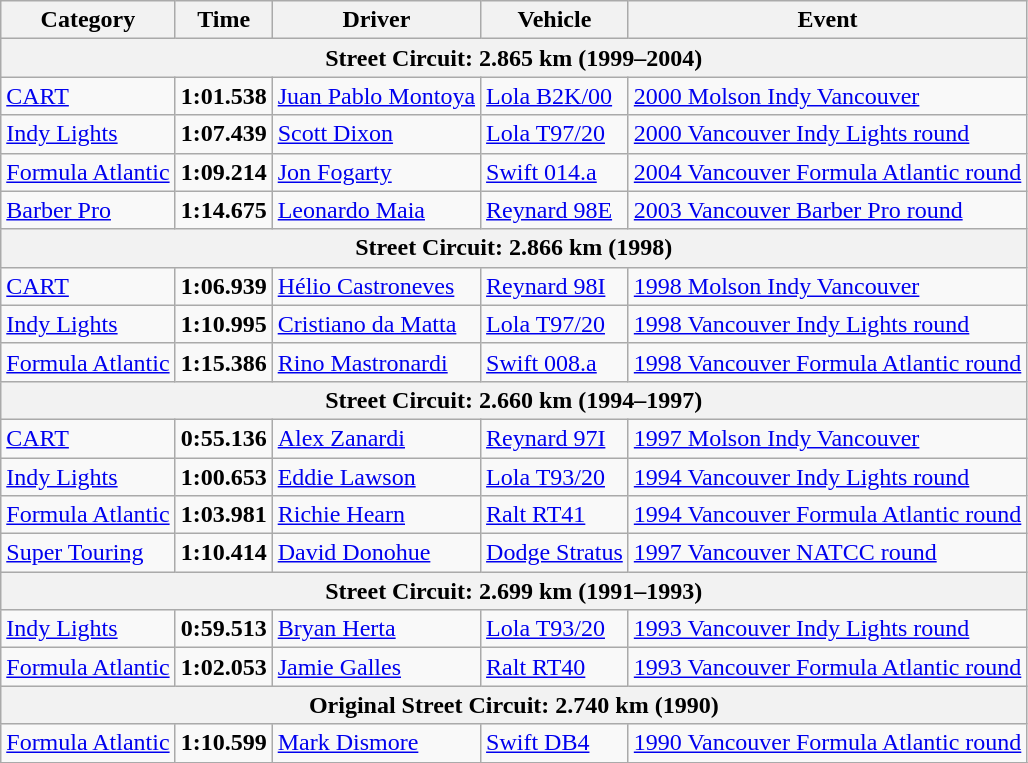<table class="wikitable">
<tr>
<th>Category</th>
<th>Time</th>
<th>Driver</th>
<th>Vehicle</th>
<th>Event</th>
</tr>
<tr>
<th colspan=5>Street Circuit: 2.865 km (1999–2004)</th>
</tr>
<tr>
<td><a href='#'>CART</a></td>
<td><strong>1:01.538</strong></td>
<td><a href='#'>Juan Pablo Montoya</a></td>
<td><a href='#'>Lola B2K/00</a></td>
<td><a href='#'>2000 Molson Indy Vancouver</a></td>
</tr>
<tr>
<td><a href='#'>Indy Lights</a></td>
<td><strong>1:07.439</strong></td>
<td><a href='#'>Scott Dixon</a></td>
<td><a href='#'>Lola T97/20</a></td>
<td><a href='#'>2000 Vancouver Indy Lights round</a></td>
</tr>
<tr>
<td><a href='#'>Formula Atlantic</a></td>
<td><strong>1:09.214</strong></td>
<td><a href='#'>Jon Fogarty</a></td>
<td><a href='#'>Swift 014.a</a></td>
<td><a href='#'>2004 Vancouver Formula Atlantic round</a></td>
</tr>
<tr>
<td><a href='#'>Barber Pro</a></td>
<td><strong>1:14.675</strong></td>
<td><a href='#'>Leonardo Maia</a></td>
<td><a href='#'>Reynard 98E</a></td>
<td><a href='#'>2003 Vancouver Barber Pro round</a></td>
</tr>
<tr>
<th colspan=5>Street Circuit: 2.866 km (1998)</th>
</tr>
<tr>
<td><a href='#'>CART</a></td>
<td><strong>1:06.939</strong></td>
<td><a href='#'>Hélio Castroneves</a></td>
<td><a href='#'>Reynard 98I</a></td>
<td><a href='#'>1998 Molson Indy Vancouver</a></td>
</tr>
<tr>
<td><a href='#'>Indy Lights</a></td>
<td><strong>1:10.995</strong></td>
<td><a href='#'>Cristiano da Matta</a></td>
<td><a href='#'>Lola T97/20</a></td>
<td><a href='#'>1998 Vancouver Indy Lights round</a></td>
</tr>
<tr>
<td><a href='#'>Formula Atlantic</a></td>
<td><strong>1:15.386</strong></td>
<td><a href='#'>Rino Mastronardi</a></td>
<td><a href='#'>Swift 008.a</a></td>
<td><a href='#'>1998 Vancouver Formula Atlantic round</a></td>
</tr>
<tr>
<th colspan=5>Street Circuit: 2.660 km (1994–1997)</th>
</tr>
<tr>
<td><a href='#'>CART</a></td>
<td><strong>0:55.136</strong></td>
<td><a href='#'>Alex Zanardi</a></td>
<td><a href='#'>Reynard 97I</a></td>
<td><a href='#'>1997 Molson Indy Vancouver</a></td>
</tr>
<tr>
<td><a href='#'>Indy Lights</a></td>
<td><strong>1:00.653</strong></td>
<td><a href='#'>Eddie Lawson</a></td>
<td><a href='#'>Lola T93/20</a></td>
<td><a href='#'>1994 Vancouver Indy Lights round</a></td>
</tr>
<tr>
<td><a href='#'>Formula Atlantic</a></td>
<td><strong>1:03.981</strong></td>
<td><a href='#'>Richie Hearn</a></td>
<td><a href='#'>Ralt RT41</a></td>
<td><a href='#'>1994 Vancouver Formula Atlantic round</a></td>
</tr>
<tr>
<td><a href='#'>Super Touring</a></td>
<td><strong>1:10.414</strong></td>
<td><a href='#'>David Donohue</a></td>
<td><a href='#'>Dodge Stratus</a></td>
<td><a href='#'>1997 Vancouver NATCC round</a></td>
</tr>
<tr>
<th colspan=5>Street Circuit: 2.699 km (1991–1993)</th>
</tr>
<tr>
<td><a href='#'>Indy Lights</a></td>
<td><strong>0:59.513</strong></td>
<td><a href='#'>Bryan Herta</a></td>
<td><a href='#'>Lola T93/20</a></td>
<td><a href='#'>1993 Vancouver Indy Lights round</a></td>
</tr>
<tr>
<td><a href='#'>Formula Atlantic</a></td>
<td><strong>1:02.053</strong></td>
<td><a href='#'>Jamie Galles</a></td>
<td><a href='#'>Ralt RT40</a></td>
<td><a href='#'>1993 Vancouver Formula Atlantic round</a></td>
</tr>
<tr>
<th colspan=5>Original Street Circuit: 2.740 km (1990)</th>
</tr>
<tr>
<td><a href='#'>Formula Atlantic</a></td>
<td><strong>1:10.599</strong></td>
<td><a href='#'>Mark Dismore</a></td>
<td><a href='#'>Swift DB4</a></td>
<td><a href='#'>1990 Vancouver Formula Atlantic round</a></td>
</tr>
<tr>
</tr>
</table>
